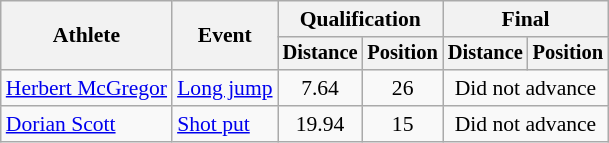<table class=wikitable style="font-size:90%">
<tr>
<th rowspan="2">Athlete</th>
<th rowspan="2">Event</th>
<th colspan="2">Qualification</th>
<th colspan="2">Final</th>
</tr>
<tr style="font-size:95%">
<th>Distance</th>
<th>Position</th>
<th>Distance</th>
<th>Position</th>
</tr>
<tr align=center>
<td align=left><a href='#'>Herbert McGregor</a></td>
<td align=left><a href='#'>Long jump</a></td>
<td>7.64</td>
<td>26</td>
<td colspan=2>Did not advance</td>
</tr>
<tr align=center>
<td align=left><a href='#'>Dorian Scott</a></td>
<td align=left><a href='#'>Shot put</a></td>
<td>19.94</td>
<td>15</td>
<td colspan=2>Did not advance</td>
</tr>
</table>
